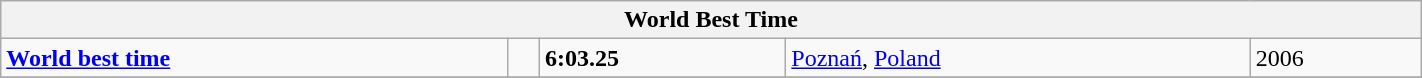<table class="wikitable" width=75%>
<tr>
<th colspan=5>World Best Time</th>
</tr>
<tr>
<td><strong><a href='#'>World best time</a></strong></td>
<td></td>
<td><strong>6:03.25</strong></td>
<td><a href='#'>Poznań</a>, <a href='#'>Poland</a></td>
<td>2006</td>
</tr>
<tr>
</tr>
</table>
